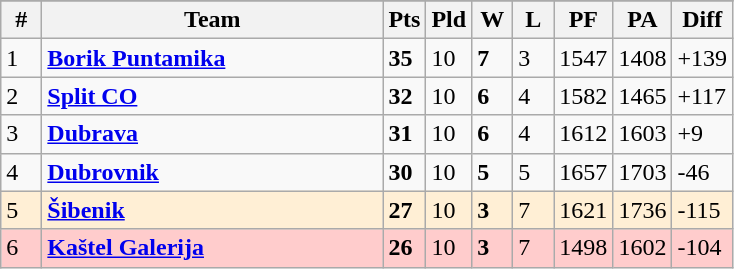<table class=wikitable>
<tr align=center>
</tr>
<tr>
<th width=20>#</th>
<th width=220>Team</th>
<th width=20>Pts</th>
<th width=20>Pld</th>
<th width=20>W</th>
<th width=20>L</th>
<th width=20>PF</th>
<th width=20>PA</th>
<th width=20>Diff</th>
</tr>
<tr>
<td>1</td>
<td align="left"><strong><a href='#'>Borik Puntamika</a></strong></td>
<td><strong>35</strong></td>
<td>10</td>
<td><strong>7</strong></td>
<td>3</td>
<td>1547</td>
<td>1408</td>
<td>+139</td>
</tr>
<tr>
<td>2</td>
<td align="left"><strong><a href='#'>Split CO</a></strong></td>
<td><strong>32</strong></td>
<td>10</td>
<td><strong>6</strong></td>
<td>4</td>
<td>1582</td>
<td>1465</td>
<td>+117</td>
</tr>
<tr>
<td>3</td>
<td align="left"><strong><a href='#'>Dubrava</a></strong></td>
<td><strong>31</strong></td>
<td>10</td>
<td><strong>6</strong></td>
<td>4</td>
<td>1612</td>
<td>1603</td>
<td>+9</td>
</tr>
<tr>
<td>4</td>
<td align="left"><strong><a href='#'>Dubrovnik</a></strong></td>
<td><strong>30</strong></td>
<td>10</td>
<td><strong>5</strong></td>
<td>5</td>
<td>1657</td>
<td>1703</td>
<td>-46</td>
</tr>
<tr bgcolor=FFEFD5>
<td>5</td>
<td align="left"><strong><a href='#'>Šibenik</a></strong></td>
<td><strong>27</strong></td>
<td>10</td>
<td><strong>3</strong></td>
<td>7</td>
<td>1621</td>
<td>1736</td>
<td>-115</td>
</tr>
<tr bgcolor=FFCCCC>
<td>6</td>
<td align="left"><strong><a href='#'>Kaštel Galerija</a></strong></td>
<td><strong>26</strong></td>
<td>10</td>
<td><strong>3</strong></td>
<td>7</td>
<td>1498</td>
<td>1602</td>
<td>-104</td>
</tr>
</table>
